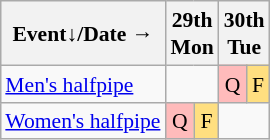<table class="wikitable" style="margin:0.5em auto; font-size:90%; line-height:1.25em; text-align:center;">
<tr>
<th>Event↓/Date →</th>
<th colspan=2>29th<br>Mon</th>
<th colspan=2>30th<br>Tue</th>
</tr>
<tr>
<td align="left"><a href='#'>Men's halfpipe</a></td>
<td colspan=2></td>
<td bgcolor="#FFBBBB">Q</td>
<td bgcolor="#FFDF80">F</td>
</tr>
<tr>
<td align="left"><a href='#'>Women's halfpipe</a></td>
<td bgcolor="#FFBBBB">Q</td>
<td bgcolor="#FFDF80">F</td>
<td colspan=2></td>
</tr>
</table>
